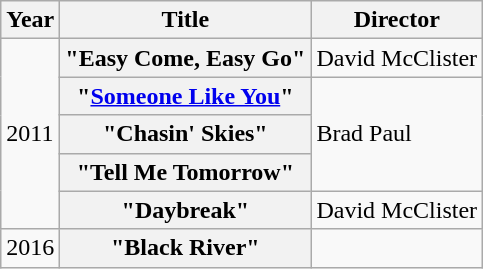<table class="wikitable plainrowheaders">
<tr>
<th>Year</th>
<th>Title</th>
<th>Director</th>
</tr>
<tr>
<td rowspan="5">2011</td>
<th scope="row">"Easy Come, Easy Go"</th>
<td>David McClister</td>
</tr>
<tr>
<th scope="row">"<a href='#'>Someone Like You</a>"</th>
<td rowspan="3">Brad Paul</td>
</tr>
<tr>
<th scope="row">"Chasin' Skies"</th>
</tr>
<tr>
<th scope="row">"Tell Me Tomorrow"</th>
</tr>
<tr>
<th scope="row">"Daybreak"</th>
<td>David McClister</td>
</tr>
<tr>
<td>2016</td>
<th scope="row">"Black River"</th>
<td></td>
</tr>
</table>
